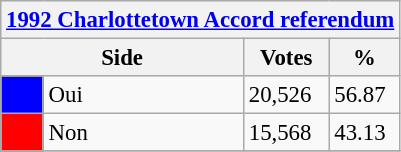<table class="wikitable" style="font-size: 95%; clear:both">
<tr style="background-color:#E9E9E9">
<th colspan=4><a href='#'>1992 Charlottetown Accord referendum</a></th>
</tr>
<tr style="background-color:#E9E9E9">
<th colspan=2 style="width: 130px">Side</th>
<th style="width: 50px">Votes</th>
<th style="width: 40px">%</th>
</tr>
<tr>
<td bgcolor="blue"></td>
<td>Oui</td>
<td>20,526</td>
<td>56.87</td>
</tr>
<tr>
<td bgcolor="red"></td>
<td>Non</td>
<td>15,568</td>
<td>43.13</td>
</tr>
<tr>
</tr>
</table>
